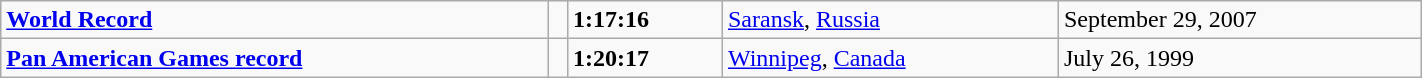<table class="wikitable" width=75%>
<tr>
<td><strong><a href='#'>World Record</a></strong></td>
<td></td>
<td><strong>1:17:16</strong></td>
<td><a href='#'>Saransk</a>, <a href='#'>Russia</a></td>
<td>September 29, 2007</td>
</tr>
<tr>
<td><strong><a href='#'>Pan American Games record</a></strong></td>
<td></td>
<td><strong>1:20:17</strong></td>
<td><a href='#'>Winnipeg</a>, <a href='#'>Canada</a></td>
<td>July 26, 1999</td>
</tr>
</table>
